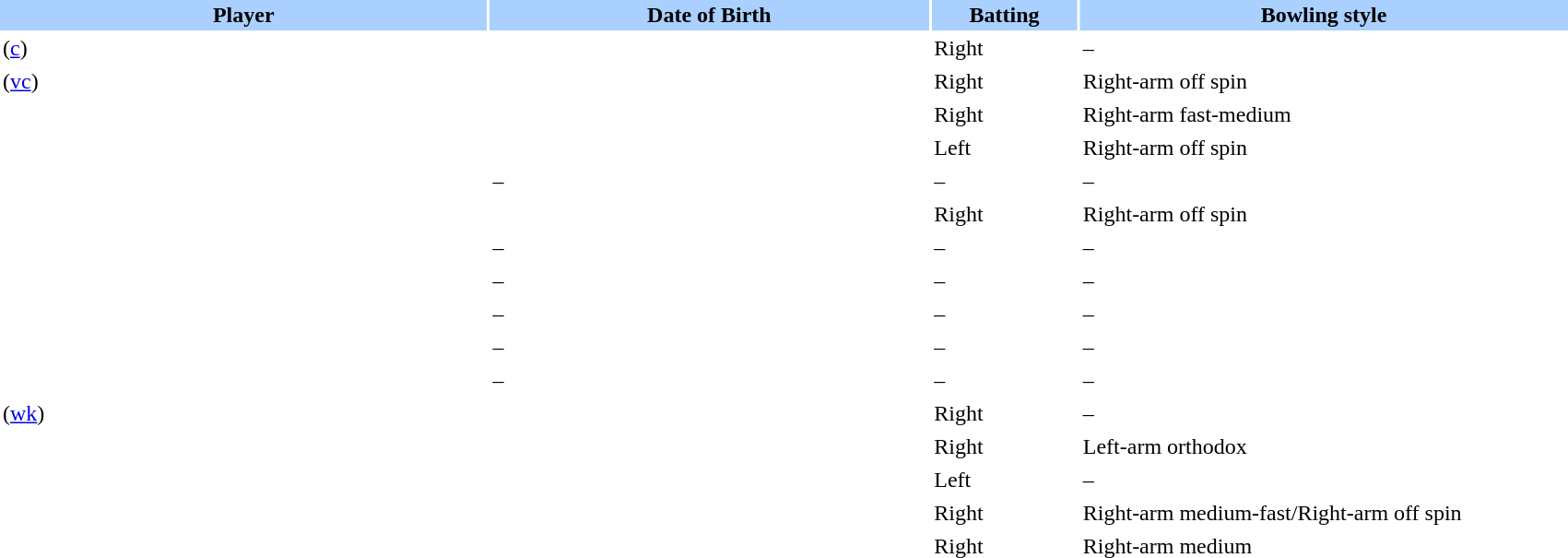<table class="sortable" border="0" cellspacing="2" cellpadding="2" style="width:90%;">
<tr style="background:#aad0ff;">
<th width=20%>Player</th>
<th width=18%>Date of Birth</th>
<th width=6%>Batting</th>
<th width=20%>Bowling style</th>
</tr>
<tr>
<td> (<a href='#'>c</a>)</td>
<td></td>
<td>Right</td>
<td>–</td>
</tr>
<tr>
<td> (<a href='#'>vc</a>)</td>
<td></td>
<td>Right</td>
<td>Right-arm off spin</td>
</tr>
<tr>
<td></td>
<td></td>
<td>Right</td>
<td>Right-arm fast-medium</td>
</tr>
<tr>
<td><strong></strong></td>
<td></td>
<td>Left</td>
<td>Right-arm off spin</td>
</tr>
<tr>
<td></td>
<td>–</td>
<td>–</td>
<td>–</td>
</tr>
<tr>
<td></td>
<td></td>
<td>Right</td>
<td>Right-arm off spin</td>
</tr>
<tr>
<td></td>
<td>–</td>
<td>–</td>
<td>–</td>
</tr>
<tr>
<td></td>
<td>–</td>
<td>–</td>
<td>–</td>
</tr>
<tr>
<td></td>
<td>–</td>
<td>–</td>
<td>–</td>
</tr>
<tr>
<td></td>
<td>–</td>
<td>–</td>
<td>–</td>
</tr>
<tr>
<td></td>
<td>–</td>
<td>–</td>
<td>–</td>
</tr>
<tr>
<td> (<a href='#'>wk</a>)</td>
<td></td>
<td>Right</td>
<td>–</td>
</tr>
<tr>
<td></td>
<td></td>
<td>Right</td>
<td>Left-arm orthodox</td>
</tr>
<tr>
<td></td>
<td></td>
<td>Left</td>
<td>–</td>
</tr>
<tr>
<td></td>
<td></td>
<td>Right</td>
<td>Right-arm medium-fast/Right-arm off spin</td>
</tr>
<tr>
<td></td>
<td></td>
<td>Right</td>
<td>Right-arm medium</td>
</tr>
</table>
